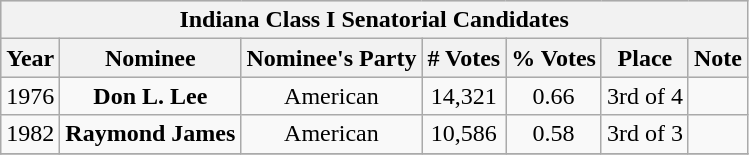<table class=wikitable style="text-align:center;">
<tr bgcolor=lightgrey>
<th colspan="7">Indiana Class I Senatorial Candidates</th>
</tr>
<tr bgcolor=lightgrey>
<th>Year</th>
<th>Nominee</th>
<th>Nominee's Party</th>
<th># Votes</th>
<th>% Votes</th>
<th>Place</th>
<th>Note</th>
</tr>
<tr>
<td>1976</td>
<td><strong>Don L. Lee</strong></td>
<td>American</td>
<td>14,321</td>
<td>0.66</td>
<td>3rd of 4</td>
<td></td>
</tr>
<tr>
<td>1982</td>
<td><strong>Raymond James</strong></td>
<td>American</td>
<td>10,586</td>
<td>0.58</td>
<td>3rd of 3</td>
<td></td>
</tr>
<tr>
</tr>
</table>
